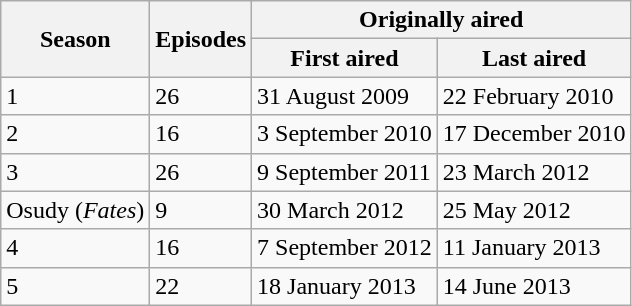<table class="wikitable">
<tr>
<th rowspan="2">Season</th>
<th rowspan="2">Episodes</th>
<th colspan="2">Originally aired</th>
</tr>
<tr>
<th>First aired</th>
<th>Last aired</th>
</tr>
<tr>
<td>1</td>
<td>26</td>
<td>31 August 2009</td>
<td>22 February 2010</td>
</tr>
<tr>
<td>2</td>
<td>16</td>
<td>3 September 2010</td>
<td>17 December 2010</td>
</tr>
<tr>
<td>3</td>
<td>26</td>
<td>9 September 2011</td>
<td>23 March 2012</td>
</tr>
<tr>
<td>Osudy (<em>Fates</em>)</td>
<td>9</td>
<td>30 March 2012</td>
<td>25 May 2012</td>
</tr>
<tr>
<td>4</td>
<td>16</td>
<td>7 September 2012</td>
<td>11 January 2013</td>
</tr>
<tr>
<td>5</td>
<td>22</td>
<td>18 January 2013</td>
<td>14 June 2013</td>
</tr>
</table>
